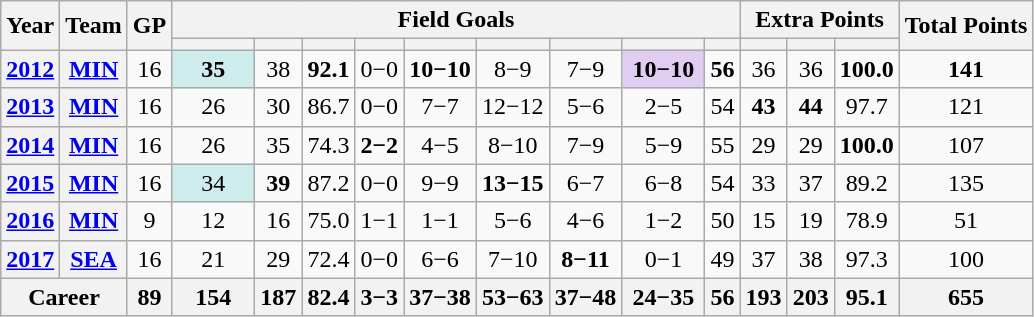<table class="wikitable" style="text-align: center;">
<tr>
<th rowspan=2>Year</th>
<th rowspan=2>Team</th>
<th rowspan=2>GP</th>
<th colspan=9>Field Goals</th>
<th colspan=3>Extra Points</th>
<th rowspan=2>Total Points</th>
</tr>
<tr>
<th></th>
<th></th>
<th></th>
<th></th>
<th></th>
<th></th>
<th></th>
<th></th>
<th></th>
<th></th>
<th></th>
<th></th>
</tr>
<tr>
<th><a href='#'>2012</a></th>
<th><a href='#'>MIN</a></th>
<td>16</td>
<td style="background:#cfecec; width:3em;"><strong>35</strong></td>
<td>38</td>
<td><strong>92.1</strong></td>
<td>0−0</td>
<td><strong>10−10</strong></td>
<td>8−9</td>
<td>7−9</td>
<td style="background:#e0cef2; width:3em;"><strong>10−10</strong></td>
<td><strong>56</strong></td>
<td>36</td>
<td>36</td>
<td><strong>100.0</strong></td>
<td><strong>141</strong></td>
</tr>
<tr>
<th><a href='#'>2013</a></th>
<th><a href='#'>MIN</a></th>
<td>16</td>
<td>26</td>
<td>30</td>
<td>86.7</td>
<td>0−0</td>
<td>7−7</td>
<td>12−12</td>
<td>5−6</td>
<td>2−5</td>
<td>54</td>
<td><strong>43</strong></td>
<td><strong>44</strong></td>
<td>97.7</td>
<td>121</td>
</tr>
<tr>
<th><a href='#'>2014</a></th>
<th><a href='#'>MIN</a></th>
<td>16</td>
<td>26</td>
<td>35</td>
<td>74.3</td>
<td><strong>2−2</strong></td>
<td>4−5</td>
<td>8−10</td>
<td>7−9</td>
<td>5−9</td>
<td>55</td>
<td>29</td>
<td>29</td>
<td><strong>100.0</strong></td>
<td>107</td>
</tr>
<tr>
<th><a href='#'>2015</a></th>
<th><a href='#'>MIN</a></th>
<td>16</td>
<td style="background:#cfecec; width:3em;">34</td>
<td><strong>39</strong></td>
<td>87.2</td>
<td>0−0</td>
<td>9−9</td>
<td><strong>13−15</strong></td>
<td>6−7</td>
<td>6−8</td>
<td>54</td>
<td>33</td>
<td>37</td>
<td>89.2</td>
<td>135</td>
</tr>
<tr>
<th><a href='#'>2016</a></th>
<th><a href='#'>MIN</a></th>
<td>9</td>
<td>12</td>
<td>16</td>
<td>75.0</td>
<td>1−1</td>
<td>1−1</td>
<td>5−6</td>
<td>4−6</td>
<td>1−2</td>
<td>50</td>
<td>15</td>
<td>19</td>
<td>78.9</td>
<td>51</td>
</tr>
<tr>
<th><a href='#'>2017</a></th>
<th><a href='#'>SEA</a></th>
<td>16</td>
<td>21</td>
<td>29</td>
<td>72.4</td>
<td>0−0</td>
<td>6−6</td>
<td>7−10</td>
<td><strong>8−11</strong></td>
<td>0−1</td>
<td>49</td>
<td>37</td>
<td>38</td>
<td>97.3</td>
<td>100</td>
</tr>
<tr>
<th colspan=2>Career</th>
<th>89</th>
<th>154</th>
<th>187</th>
<th>82.4</th>
<th>3−3</th>
<th>37−38</th>
<th>53−63</th>
<th>37−48</th>
<th>24−35</th>
<th>56</th>
<th>193</th>
<th>203</th>
<th>95.1</th>
<th>655</th>
</tr>
</table>
